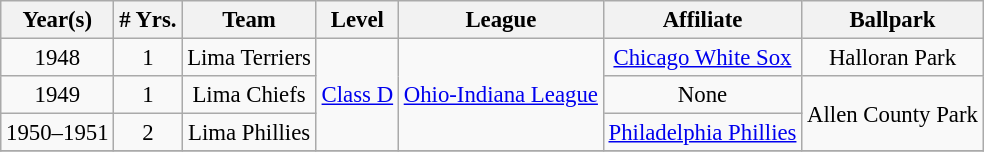<table class="wikitable" style="text-align:center; font-size: 95%;">
<tr>
<th>Year(s)</th>
<th># Yrs.</th>
<th>Team</th>
<th>Level</th>
<th>League</th>
<th>Affiliate</th>
<th>Ballpark</th>
</tr>
<tr>
<td>1948</td>
<td>1</td>
<td>Lima Terriers</td>
<td rowspan=3><a href='#'>Class D</a></td>
<td Rowspan=3><a href='#'>Ohio-Indiana League</a></td>
<td><a href='#'>Chicago White Sox</a></td>
<td>Halloran Park</td>
</tr>
<tr>
<td>1949</td>
<td>1</td>
<td>Lima Chiefs</td>
<td>None</td>
<td Rowspan=2>Allen County Park</td>
</tr>
<tr>
<td>1950–1951</td>
<td>2</td>
<td>Lima Phillies</td>
<td><a href='#'>Philadelphia Phillies</a></td>
</tr>
<tr>
</tr>
</table>
